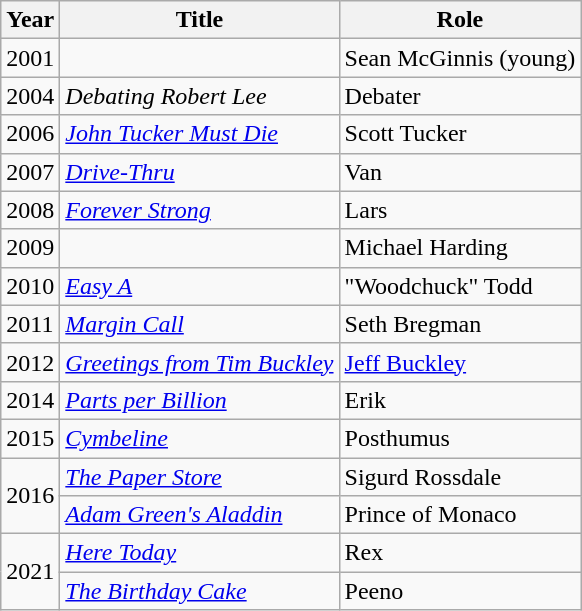<table class="wikitable sortable">
<tr>
<th>Year</th>
<th>Title</th>
<th>Role</th>
</tr>
<tr>
<td>2001</td>
<td><em></em></td>
<td>Sean McGinnis (young)</td>
</tr>
<tr>
<td>2004</td>
<td><em>Debating Robert Lee</em></td>
<td>Debater</td>
</tr>
<tr>
<td>2006</td>
<td><em><a href='#'>John Tucker Must Die</a></em></td>
<td>Scott Tucker</td>
</tr>
<tr>
<td>2007</td>
<td><em><a href='#'>Drive-Thru</a></em></td>
<td>Van</td>
</tr>
<tr>
<td>2008</td>
<td><em><a href='#'>Forever Strong</a></em></td>
<td>Lars</td>
</tr>
<tr>
<td>2009</td>
<td><em></em></td>
<td>Michael Harding</td>
</tr>
<tr>
<td>2010</td>
<td><em><a href='#'>Easy A</a></em></td>
<td>"Woodchuck" Todd</td>
</tr>
<tr>
<td>2011</td>
<td><em><a href='#'>Margin Call</a></em></td>
<td>Seth Bregman</td>
</tr>
<tr>
<td>2012</td>
<td><em><a href='#'>Greetings from Tim Buckley</a></em></td>
<td><a href='#'>Jeff Buckley</a></td>
</tr>
<tr>
<td>2014</td>
<td><em><a href='#'>Parts per Billion</a></em></td>
<td>Erik</td>
</tr>
<tr>
<td>2015</td>
<td><em><a href='#'>Cymbeline</a></em></td>
<td>Posthumus</td>
</tr>
<tr>
<td rowspan="2">2016</td>
<td><em><a href='#'>The Paper Store</a></em></td>
<td>Sigurd Rossdale</td>
</tr>
<tr>
<td><em><a href='#'>Adam Green's Aladdin</a></em></td>
<td>Prince of Monaco</td>
</tr>
<tr>
<td rowspan="2">2021</td>
<td><em><a href='#'>Here Today</a></em></td>
<td>Rex</td>
</tr>
<tr>
<td><em><a href='#'>The Birthday Cake</a></em></td>
<td>Peeno</td>
</tr>
</table>
